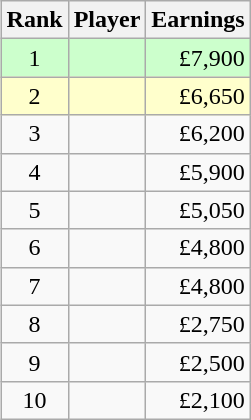<table class="wikitable" style="float:right; text-align:right; margin-left:1em">
<tr>
<th>Rank</th>
<th>Player</th>
<th>Earnings</th>
</tr>
<tr style="background-color:#ccffcc">
<td align=center>1</td>
<td style="text-align:left"><strong><em></em></strong></td>
<td>£7,900</td>
</tr>
<tr style="background-color:#ffffcc">
<td align=center>2</td>
<td style="text-align:left"><em></em></td>
<td>£6,650</td>
</tr>
<tr>
<td align=center>3</td>
<td style="text-align:left"></td>
<td>£6,200</td>
</tr>
<tr>
<td align=center>4</td>
<td style="text-align:left"></td>
<td>£5,900</td>
</tr>
<tr>
<td align=center>5</td>
<td style="text-align:left"></td>
<td>£5,050</td>
</tr>
<tr>
<td align=center>6</td>
<td style="text-align:left"></td>
<td>£4,800</td>
</tr>
<tr>
<td align=center>7</td>
<td style="text-align:left"></td>
<td>£4,800</td>
</tr>
<tr>
<td align=center>8</td>
<td style="text-align:left"></td>
<td>£2,750</td>
</tr>
<tr>
<td align=center>9</td>
<td style="text-align:left"></td>
<td>£2,500</td>
</tr>
<tr>
<td align=center>10</td>
<td style="text-align:left"></td>
<td>£2,100</td>
</tr>
</table>
